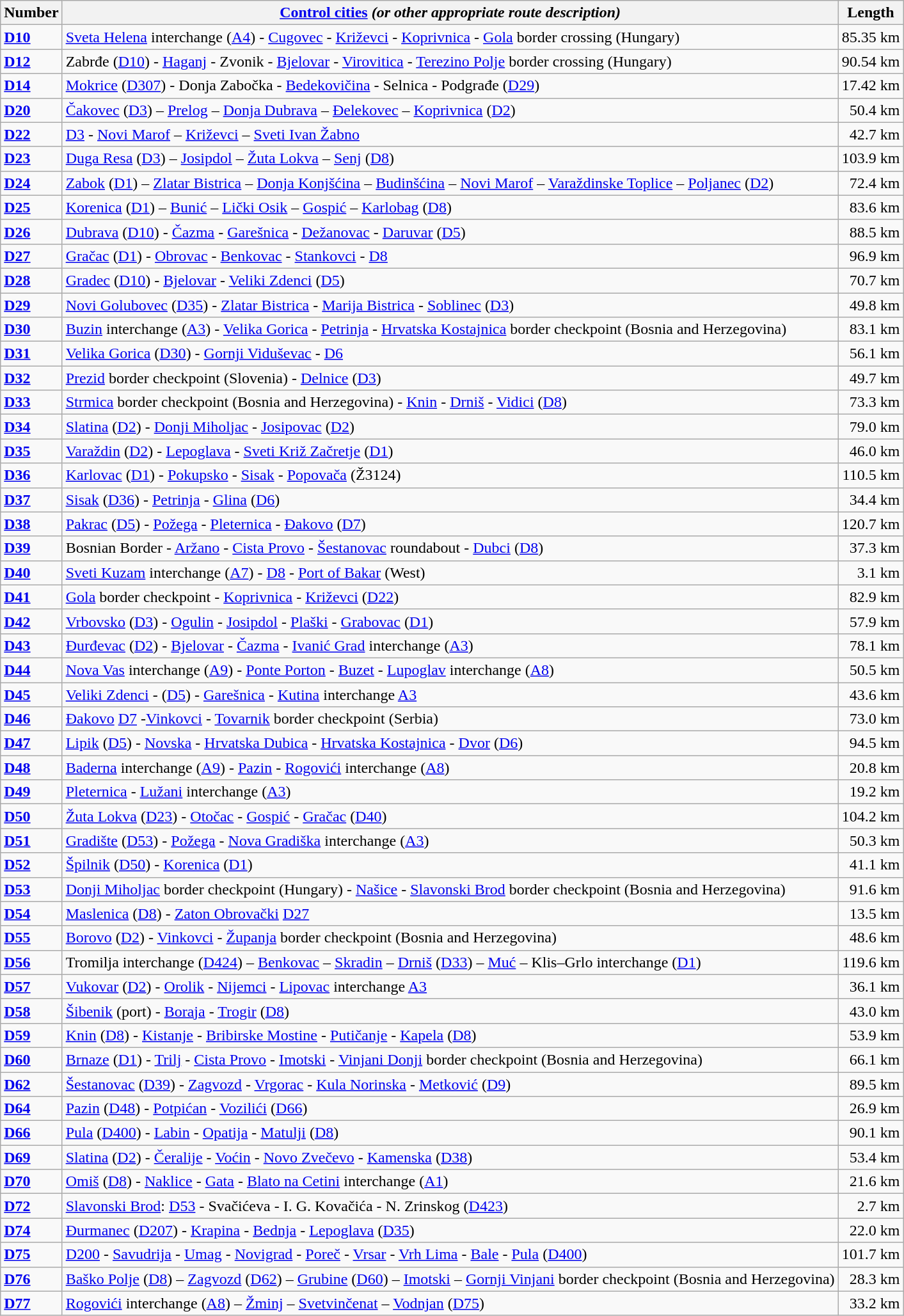<table class="wikitable">
<tr>
<th>Number</th>
<th><a href='#'>Control cities</a> <em>(or other appropriate route description)</em></th>
<th>Length</th>
</tr>
<tr>
<td> <strong><a href='#'>D10</a></strong></td>
<td><a href='#'>Sveta Helena</a> interchange (<a href='#'>A4</a>) - <a href='#'>Cugovec</a> - <a href='#'>Križevci</a> - <a href='#'>Koprivnica</a> - <a href='#'>Gola</a> border crossing (Hungary)</td>
<td align="right">85.35 km</td>
</tr>
<tr>
<td style="white-space: nowrap"> <strong><a href='#'>D12</a></strong></td>
<td>Zabrđe (<a href='#'>D10</a>) - <a href='#'>Haganj</a> - Zvonik - <a href='#'>Bjelovar</a> - <a href='#'>Virovitica</a> - <a href='#'>Terezino Polje</a> border crossing (Hungary)</td>
<td align="right">90.54 km</td>
</tr>
<tr>
<td style="white-space: nowrap"> <strong><a href='#'>D14</a></strong></td>
<td><a href='#'>Mokrice</a> (<a href='#'>D307</a>) - Donja Zabočka - <a href='#'>Bedekovičina</a> - Selnica - Podgrađe (<a href='#'>D29</a>)</td>
<td align="right">17.42 km</td>
</tr>
<tr>
<td style="white-space: nowrap"> <strong><a href='#'>D20</a></strong></td>
<td><a href='#'>Čakovec</a> (<a href='#'>D3</a>) – <a href='#'>Prelog</a> – <a href='#'>Donja Dubrava</a> – <a href='#'>Đelekovec</a> – <a href='#'>Koprivnica</a> (<a href='#'>D2</a>)</td>
<td align="right">50.4 km</td>
</tr>
<tr>
<td> <strong><a href='#'>D22</a></strong></td>
<td><a href='#'>D3</a> - <a href='#'>Novi Marof</a> – <a href='#'>Križevci</a> – <a href='#'>Sveti Ivan Žabno</a></td>
<td align="right">42.7 km</td>
</tr>
<tr>
<td> <strong><a href='#'>D23</a></strong></td>
<td><a href='#'>Duga Resa</a> (<a href='#'>D3</a>) – <a href='#'>Josipdol</a> – <a href='#'>Žuta Lokva</a> – <a href='#'>Senj</a> (<a href='#'>D8</a>)</td>
<td align="right">103.9 km</td>
</tr>
<tr>
<td> <strong><a href='#'>D24</a></strong></td>
<td><a href='#'>Zabok</a> (<a href='#'>D1</a>) – <a href='#'>Zlatar Bistrica</a> – <a href='#'>Donja Konjšćina</a> – <a href='#'>Budinšćina</a> – <a href='#'>Novi Marof</a> – <a href='#'>Varaždinske Toplice</a> – <a href='#'>Poljanec</a> (<a href='#'>D2</a>)</td>
<td align="right">72.4 km</td>
</tr>
<tr>
<td> <strong><a href='#'>D25</a></strong></td>
<td><a href='#'>Korenica</a> (<a href='#'>D1</a>) – <a href='#'>Bunić</a> – <a href='#'>Lički Osik</a> – <a href='#'>Gospić</a> – <a href='#'>Karlobag</a> (<a href='#'>D8</a>)</td>
<td align="right">83.6 km</td>
</tr>
<tr>
<td> <strong><a href='#'>D26</a></strong></td>
<td><a href='#'>Dubrava</a> (<a href='#'>D10</a>) - <a href='#'>Čazma</a> - <a href='#'>Garešnica</a> - <a href='#'>Dežanovac</a> - <a href='#'>Daruvar</a> (<a href='#'>D5</a>)</td>
<td align="right">88.5 km</td>
</tr>
<tr>
<td> <strong><a href='#'>D27</a></strong></td>
<td><a href='#'>Gračac</a> (<a href='#'>D1</a>) - <a href='#'>Obrovac</a> - <a href='#'>Benkovac</a> - <a href='#'>Stankovci</a> - <a href='#'>D8</a></td>
<td align="right">96.9 km</td>
</tr>
<tr>
<td> <strong><a href='#'>D28</a></strong></td>
<td><a href='#'>Gradec</a> (<a href='#'>D10</a>) - <a href='#'>Bjelovar</a> - <a href='#'>Veliki Zdenci</a> (<a href='#'>D5</a>)</td>
<td align="right">70.7 km</td>
</tr>
<tr>
<td> <strong><a href='#'>D29</a></strong></td>
<td><a href='#'>Novi Golubovec</a> (<a href='#'>D35</a>) - <a href='#'>Zlatar Bistrica</a> - <a href='#'>Marija Bistrica</a> - <a href='#'>Soblinec</a> (<a href='#'>D3</a>)</td>
<td align="right">49.8 km</td>
</tr>
<tr>
<td> <strong><a href='#'>D30</a></strong></td>
<td><a href='#'>Buzin</a> interchange (<a href='#'>A3</a>) - <a href='#'>Velika Gorica</a> - <a href='#'>Petrinja</a> - <a href='#'>Hrvatska Kostajnica</a> border checkpoint (Bosnia and Herzegovina)</td>
<td align="right">83.1 km</td>
</tr>
<tr>
<td> <strong><a href='#'>D31</a></strong></td>
<td><a href='#'>Velika Gorica</a> (<a href='#'>D30</a>) - <a href='#'>Gornji Viduševac</a> - <a href='#'>D6</a></td>
<td align="right">56.1 km</td>
</tr>
<tr>
<td> <strong><a href='#'>D32</a></strong></td>
<td><a href='#'>Prezid</a> border checkpoint (Slovenia) - <a href='#'>Delnice</a> (<a href='#'>D3</a>)</td>
<td align="right">49.7 km</td>
</tr>
<tr>
<td> <strong><a href='#'>D33</a></strong></td>
<td><a href='#'>Strmica</a> border checkpoint (Bosnia and Herzegovina) - <a href='#'>Knin</a> - <a href='#'>Drniš</a> - <a href='#'>Vidici</a> (<a href='#'>D8</a>)</td>
<td align="right">73.3 km</td>
</tr>
<tr>
<td> <strong><a href='#'>D34</a></strong></td>
<td><a href='#'>Slatina</a> (<a href='#'>D2</a>) - <a href='#'>Donji Miholjac</a> - <a href='#'>Josipovac</a> (<a href='#'>D2</a>)</td>
<td align="right">79.0 km</td>
</tr>
<tr>
<td> <strong><a href='#'>D35</a></strong></td>
<td><a href='#'>Varaždin</a> (<a href='#'>D2</a>) - <a href='#'>Lepoglava</a> - <a href='#'>Sveti Križ Začretje</a> (<a href='#'>D1</a>)</td>
<td align="right">46.0 km</td>
</tr>
<tr>
<td> <strong><a href='#'>D36</a></strong></td>
<td><a href='#'>Karlovac</a> (<a href='#'>D1</a>) - <a href='#'>Pokupsko</a> - <a href='#'>Sisak</a> - <a href='#'>Popovača</a> (Ž3124)</td>
<td align="right">110.5 km</td>
</tr>
<tr>
<td> <strong><a href='#'>D37</a></strong></td>
<td><a href='#'>Sisak</a> (<a href='#'>D36</a>) - <a href='#'>Petrinja</a> - <a href='#'>Glina</a> (<a href='#'>D6</a>)</td>
<td align="right">34.4 km</td>
</tr>
<tr>
<td> <strong><a href='#'>D38</a></strong></td>
<td><a href='#'>Pakrac</a> (<a href='#'>D5</a>) - <a href='#'>Požega</a> - <a href='#'>Pleternica</a> - <a href='#'>Đakovo</a> (<a href='#'>D7</a>)</td>
<td align="right">120.7 km</td>
</tr>
<tr>
<td> <strong><a href='#'>D39</a></strong></td>
<td>Bosnian Border - <a href='#'>Aržano</a> - <a href='#'>Cista Provo</a> - <a href='#'>Šestanovac</a> roundabout - <a href='#'>Dubci</a> (<a href='#'>D8</a>)</td>
<td align="right">37.3 km</td>
</tr>
<tr>
<td> <strong><a href='#'>D40</a></strong></td>
<td><a href='#'>Sveti Kuzam</a> interchange (<a href='#'>A7</a>) - <a href='#'>D8</a> - <a href='#'>Port of Bakar</a> (West)</td>
<td align="right">3.1 km</td>
</tr>
<tr>
<td> <strong><a href='#'>D41</a></strong></td>
<td><a href='#'>Gola</a> border checkpoint - <a href='#'>Koprivnica</a> - <a href='#'>Križevci</a> (<a href='#'>D22</a>)</td>
<td align="right">82.9 km</td>
</tr>
<tr>
<td> <strong><a href='#'>D42</a></strong></td>
<td><a href='#'>Vrbovsko</a> (<a href='#'>D3</a>) - <a href='#'>Ogulin</a> - <a href='#'>Josipdol</a> - <a href='#'>Plaški</a> - <a href='#'>Grabovac</a> (<a href='#'>D1</a>)</td>
<td align="right">57.9 km</td>
</tr>
<tr>
<td> <strong><a href='#'>D43</a></strong></td>
<td><a href='#'>Đurđevac</a> (<a href='#'>D2</a>) - <a href='#'>Bjelovar</a> - <a href='#'>Čazma</a> - <a href='#'>Ivanić Grad</a> interchange (<a href='#'>A3</a>)</td>
<td align="right">78.1 km</td>
</tr>
<tr>
<td> <strong><a href='#'>D44</a></strong></td>
<td><a href='#'>Nova Vas</a> interchange (<a href='#'>A9</a>) - <a href='#'>Ponte Porton</a> - <a href='#'>Buzet</a> - <a href='#'>Lupoglav</a> interchange (<a href='#'>A8</a>)</td>
<td align="right">50.5 km</td>
</tr>
<tr>
<td> <strong><a href='#'>D45</a></strong></td>
<td><a href='#'>Veliki Zdenci</a> - (<a href='#'>D5</a>) - <a href='#'>Garešnica</a> - <a href='#'>Kutina</a> interchange <a href='#'>A3</a></td>
<td align="right">43.6 km</td>
</tr>
<tr>
<td> <strong><a href='#'>D46</a></strong></td>
<td><a href='#'>Đakovo</a> <a href='#'>D7</a> -<a href='#'>Vinkovci</a> - <a href='#'>Tovarnik</a> border checkpoint (Serbia)</td>
<td align="right">73.0 km</td>
</tr>
<tr>
<td> <strong><a href='#'>D47</a></strong></td>
<td><a href='#'>Lipik</a> (<a href='#'>D5</a>) - <a href='#'>Novska</a> - <a href='#'>Hrvatska Dubica</a> - <a href='#'>Hrvatska Kostajnica</a> - <a href='#'>Dvor</a> (<a href='#'>D6</a>)</td>
<td align="right">94.5 km</td>
</tr>
<tr>
<td> <strong><a href='#'>D48</a></strong></td>
<td><a href='#'>Baderna</a> interchange (<a href='#'>A9</a>) - <a href='#'>Pazin</a> - <a href='#'>Rogovići</a> interchange (<a href='#'>A8</a>)</td>
<td align="right">20.8 km</td>
</tr>
<tr>
<td> <strong><a href='#'>D49</a></strong></td>
<td><a href='#'>Pleternica</a> - <a href='#'>Lužani</a> interchange (<a href='#'>A3</a>)</td>
<td align="right">19.2 km</td>
</tr>
<tr>
<td> <strong><a href='#'>D50</a></strong></td>
<td><a href='#'>Žuta Lokva</a> (<a href='#'>D23</a>) - <a href='#'>Otočac</a> - <a href='#'>Gospić</a> - <a href='#'>Gračac</a> (<a href='#'>D40</a>)</td>
<td align="right">104.2 km</td>
</tr>
<tr>
<td> <strong><a href='#'>D51</a></strong></td>
<td><a href='#'>Gradište</a> (<a href='#'>D53</a>) - <a href='#'>Požega</a> - <a href='#'>Nova Gradiška</a> interchange (<a href='#'>A3</a>)</td>
<td align="right">50.3 km</td>
</tr>
<tr>
<td> <strong><a href='#'>D52</a></strong></td>
<td><a href='#'>Špilnik</a> (<a href='#'>D50</a>) - <a href='#'>Korenica</a> (<a href='#'>D1</a>)</td>
<td align="right">41.1 km</td>
</tr>
<tr>
<td> <strong><a href='#'>D53</a></strong></td>
<td><a href='#'>Donji Miholjac</a> border checkpoint (Hungary) - <a href='#'>Našice</a> - <a href='#'>Slavonski Brod</a> border checkpoint (Bosnia and Herzegovina)</td>
<td align="right">91.6 km</td>
</tr>
<tr>
<td> <strong><a href='#'>D54</a></strong></td>
<td><a href='#'>Maslenica</a> (<a href='#'>D8</a>) - <a href='#'>Zaton Obrovački</a> <a href='#'>D27</a></td>
<td align="right">13.5 km</td>
</tr>
<tr>
<td> <strong><a href='#'>D55</a></strong></td>
<td><a href='#'>Borovo</a> (<a href='#'>D2</a>) - <a href='#'>Vinkovci</a> - <a href='#'>Županja</a> border checkpoint (Bosnia and Herzegovina)</td>
<td align="right">48.6 km</td>
</tr>
<tr>
<td> <strong><a href='#'>D56</a></strong></td>
<td>Tromilja interchange (<a href='#'>D424</a>) – <a href='#'>Benkovac</a> – <a href='#'>Skradin</a> – <a href='#'>Drniš</a> (<a href='#'>D33</a>) – <a href='#'>Muć</a> – Klis–Grlo interchange (<a href='#'>D1</a>)</td>
<td align="right">119.6 km</td>
</tr>
<tr>
<td> <strong><a href='#'>D57</a></strong></td>
<td><a href='#'>Vukovar</a> (<a href='#'>D2</a>) - <a href='#'>Orolik</a> - <a href='#'>Nijemci</a> - <a href='#'>Lipovac</a> interchange <a href='#'>A3</a></td>
<td align="right">36.1 km</td>
</tr>
<tr>
<td> <strong><a href='#'>D58</a></strong></td>
<td><a href='#'>Šibenik</a> (port) - <a href='#'>Boraja</a> - <a href='#'>Trogir</a> (<a href='#'>D8</a>)</td>
<td align="right">43.0 km</td>
</tr>
<tr>
<td> <strong><a href='#'>D59</a></strong></td>
<td><a href='#'>Knin</a> (<a href='#'>D8</a>) - <a href='#'>Kistanje</a> - <a href='#'>Bribirske Mostine</a> - <a href='#'>Putičanje</a> - <a href='#'>Kapela</a> (<a href='#'>D8</a>)</td>
<td align="right">53.9 km</td>
</tr>
<tr>
<td> <strong><a href='#'>D60</a></strong></td>
<td><a href='#'>Brnaze</a> (<a href='#'>D1</a>) - <a href='#'>Trilj</a> - <a href='#'>Cista Provo</a> - <a href='#'>Imotski</a> - <a href='#'>Vinjani Donji</a> border checkpoint (Bosnia and Herzegovina)</td>
<td align="right">66.1 km</td>
</tr>
<tr>
<td> <strong><a href='#'>D62</a></strong></td>
<td><a href='#'>Šestanovac</a> (<a href='#'>D39</a>) - <a href='#'>Zagvozd</a> - <a href='#'>Vrgorac</a> - <a href='#'>Kula Norinska</a> - <a href='#'>Metković</a> (<a href='#'>D9</a>)</td>
<td align="right">89.5 km</td>
</tr>
<tr>
<td> <strong><a href='#'>D64</a></strong></td>
<td><a href='#'>Pazin</a> (<a href='#'>D48</a>) - <a href='#'>Potpićan</a> - <a href='#'>Vozilići</a> (<a href='#'>D66</a>)</td>
<td align="right">26.9 km</td>
</tr>
<tr>
<td> <strong><a href='#'>D66</a></strong></td>
<td><a href='#'>Pula</a> (<a href='#'>D400</a>) - <a href='#'>Labin</a> - <a href='#'>Opatija</a> - <a href='#'>Matulji</a> (<a href='#'>D8</a>)</td>
<td align="right">90.1 km</td>
</tr>
<tr>
<td> <strong><a href='#'>D69</a></strong></td>
<td><a href='#'>Slatina</a> (<a href='#'>D2</a>) - <a href='#'>Čeralije</a> - <a href='#'>Voćin</a> - <a href='#'>Novo Zvečevo</a> - <a href='#'>Kamenska</a> (<a href='#'>D38</a>)</td>
<td align="right">53.4 km</td>
</tr>
<tr>
<td> <strong><a href='#'>D70</a></strong></td>
<td><a href='#'>Omiš</a> (<a href='#'>D8</a>) - <a href='#'>Naklice</a> - <a href='#'>Gata</a> - <a href='#'>Blato na Cetini</a> interchange (<a href='#'>A1</a>)</td>
<td align="right">21.6 km</td>
</tr>
<tr>
<td> <strong><a href='#'>D72</a></strong></td>
<td><a href='#'>Slavonski Brod</a>: <a href='#'>D53</a> - Svačićeva - I. G. Kovačića - N. Zrinskog (<a href='#'>D423</a>)</td>
<td align="right">2.7 km</td>
</tr>
<tr>
<td> <strong><a href='#'>D74</a></strong></td>
<td><a href='#'>Đurmanec</a> (<a href='#'>D207</a>) - <a href='#'>Krapina</a> - <a href='#'>Bednja</a> - <a href='#'>Lepoglava</a> (<a href='#'>D35</a>)</td>
<td align="right">22.0 km</td>
</tr>
<tr>
<td> <strong><a href='#'>D75</a></strong></td>
<td><a href='#'>D200</a> - <a href='#'>Savudrija</a> - <a href='#'>Umag</a> - <a href='#'>Novigrad</a> - <a href='#'>Poreč</a> - <a href='#'>Vrsar</a> - <a href='#'>Vrh Lima</a> - <a href='#'>Bale</a> - <a href='#'>Pula</a> (<a href='#'>D400</a>)</td>
<td align="right">101.7 km</td>
</tr>
<tr>
<td style="white-space: nowrap"> <strong><a href='#'>D76</a></strong></td>
<td><a href='#'>Baško Polje</a> (<a href='#'>D8</a>) – <a href='#'>Zagvozd</a> (<a href='#'>D62</a>) – <a href='#'>Grubine</a> (<a href='#'>D60</a>) – <a href='#'>Imotski</a> – <a href='#'>Gornji Vinjani</a> border checkpoint (Bosnia and Herzegovina)</td>
<td align="right">28.3 km</td>
</tr>
<tr>
<td style="white-space: nowrap"><strong> <a href='#'>D77</a></strong></td>
<td><a href='#'>Rogovići</a> interchange (<a href='#'>A8</a>) – <a href='#'>Žminj</a> – <a href='#'>Svetvinčenat</a> – <a href='#'>Vodnjan</a> (<a href='#'>D75</a>)</td>
<td align="right">33.2 km</td>
</tr>
</table>
